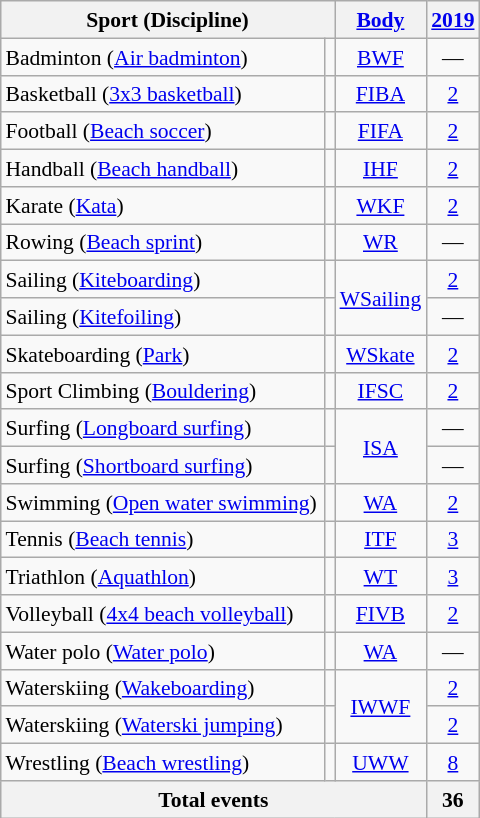<table class="wikitable" style="margin:0.5em auto;font-size:90%;line-height:1.25;text-align:center">
<tr>
<th colspan=2 style="width:15em">Sport (Discipline)</th>
<th><a href='#'>Body</a></th>
<th><a href='#'>2019</a></th>
</tr>
<tr>
<td style="text-align:left;white-space:nowrap">Badminton (<a href='#'>Air badminton</a>)</td>
<td></td>
<td><a href='#'>BWF</a></td>
<td>—</td>
</tr>
<tr>
<td style="text-align:left;white-space:nowrap">Basketball (<a href='#'>3x3 basketball</a>)</td>
<td></td>
<td><a href='#'>FIBA</a></td>
<td><a href='#'>2</a></td>
</tr>
<tr>
<td style="text-align:left;white-space:nowrap">Football (<a href='#'>Beach soccer</a>)</td>
<td></td>
<td><a href='#'>FIFA</a></td>
<td><a href='#'>2</a></td>
</tr>
<tr>
<td style="text-align:left;white-space:nowrap">Handball (<a href='#'>Beach handball</a>)</td>
<td></td>
<td><a href='#'>IHF</a></td>
<td><a href='#'>2</a></td>
</tr>
<tr>
<td style="text-align:left;white-space:nowrap">Karate (<a href='#'>Kata</a>)</td>
<td></td>
<td><a href='#'>WKF</a></td>
<td><a href='#'>2</a></td>
</tr>
<tr>
<td style="text-align:left;white-space:nowrap">Rowing (<a href='#'>Beach sprint</a>)</td>
<td></td>
<td><a href='#'>WR</a></td>
<td>—</td>
</tr>
<tr>
<td style="text-align:left;white-space:nowrap">Sailing (<a href='#'>Kiteboarding</a>)</td>
<td></td>
<td rowspan="2"><a href='#'>WSailing</a></td>
<td><a href='#'>2</a></td>
</tr>
<tr>
<td style="text-align:left;white-space:nowrap">Sailing (<a href='#'>Kitefoiling</a>)</td>
<td></td>
<td>—</td>
</tr>
<tr>
<td style="text-align:left;white-space:nowrap">Skateboarding (<a href='#'>Park</a>)</td>
<td></td>
<td><a href='#'>WSkate</a></td>
<td><a href='#'>2</a></td>
</tr>
<tr>
<td style="text-align:left;white-space:nowrap">Sport Climbing (<a href='#'>Bouldering</a>)</td>
<td></td>
<td><a href='#'>IFSC</a></td>
<td><a href='#'>2</a></td>
</tr>
<tr>
<td style="text-align:left;white-space:nowrap">Surfing (<a href='#'>Longboard surfing</a>)</td>
<td></td>
<td rowspan="2"><a href='#'>ISA</a></td>
<td>—</td>
</tr>
<tr>
<td style="text-align:left;white-space:nowrap">Surfing (<a href='#'>Shortboard surfing</a>)</td>
<td></td>
<td>—</td>
</tr>
<tr>
<td style="text-align:left;white-space:nowrap">Swimming (<a href='#'>Open water swimming</a>)</td>
<td></td>
<td><a href='#'>WA</a></td>
<td><a href='#'>2</a></td>
</tr>
<tr>
<td style="text-align:left;white-space:nowrap">Tennis (<a href='#'>Beach tennis</a>)</td>
<td></td>
<td><a href='#'>ITF</a></td>
<td><a href='#'>3</a></td>
</tr>
<tr>
<td style="text-align:left;white-space:nowrap">Triathlon (<a href='#'>Aquathlon</a>)</td>
<td></td>
<td><a href='#'>WT</a></td>
<td><a href='#'>3</a></td>
</tr>
<tr>
<td style="text-align:left;white-space:nowrap">Volleyball (<a href='#'>4x4 beach volleyball</a>)</td>
<td></td>
<td><a href='#'>FIVB</a></td>
<td><a href='#'>2</a></td>
</tr>
<tr>
<td style="text-align:left;white-space:nowrap">Water polo (<a href='#'>Water polo</a>)</td>
<td></td>
<td><a href='#'>WA</a></td>
<td>—</td>
</tr>
<tr>
<td style="text-align:left;white-space:nowrap">Waterskiing (<a href='#'>Wakeboarding</a>)</td>
<td></td>
<td rowspan="2"><a href='#'>IWWF</a></td>
<td><a href='#'>2</a></td>
</tr>
<tr>
<td style="text-align:left;white-space:nowrap">Waterskiing (<a href='#'>Waterski jumping</a>)</td>
<td></td>
<td><a href='#'>2</a></td>
</tr>
<tr>
<td style="text-align:left;white-space:nowrap">Wrestling (<a href='#'>Beach wrestling</a>)</td>
<td></td>
<td><a href='#'>UWW</a></td>
<td><a href='#'>8</a></td>
</tr>
<tr>
<th colspan="3">Total events</th>
<th>36</th>
</tr>
</table>
